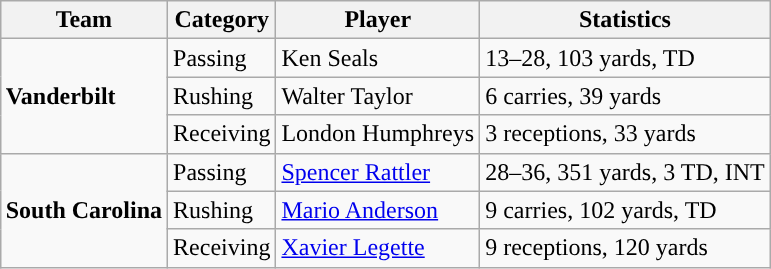<table class="wikitable" style="float: right;">
<tr>
<th>Team</th>
<th>Category</th>
<th>Player</th>
<th>Statistics</th>
</tr>
<tr>
<td rowspan=3><strong>Vanderbilt</strong></td>
<td>Passing</td>
<td>Ken Seals</td>
<td>13–28, 103 yards, TD</td>
</tr>
<tr>
<td>Rushing</td>
<td>Walter Taylor</td>
<td>6 carries, 39 yards</td>
</tr>
<tr>
<td>Receiving</td>
<td>London Humphreys</td>
<td>3 receptions, 33 yards</td>
</tr>
<tr>
<td rowspan=3><strong>South Carolina</strong></td>
<td>Passing</td>
<td><a href='#'>Spencer Rattler</a></td>
<td>28–36, 351 yards, 3 TD, INT</td>
</tr>
<tr>
<td>Rushing</td>
<td><a href='#'>Mario Anderson</a></td>
<td>9 carries, 102 yards, TD</td>
</tr>
<tr>
<td>Receiving</td>
<td><a href='#'>Xavier Legette</a></td>
<td>9 receptions, 120 yards</td>
</tr>
</table>
